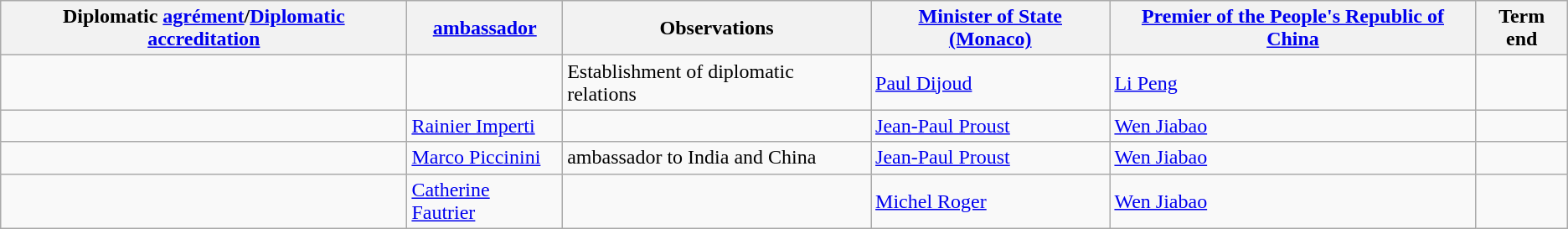<table class="wikitable sortable">
<tr>
<th>Diplomatic <a href='#'>agrément</a>/<a href='#'>Diplomatic accreditation</a></th>
<th><a href='#'>ambassador</a></th>
<th>Observations</th>
<th><a href='#'>Minister of State (Monaco)</a></th>
<th><a href='#'>Premier of the People's Republic of China</a></th>
<th>Term end</th>
</tr>
<tr>
<td></td>
<td></td>
<td>Establishment of diplomatic relations</td>
<td><a href='#'>Paul Dijoud</a></td>
<td><a href='#'>Li Peng</a></td>
<td></td>
</tr>
<tr>
<td></td>
<td><a href='#'>Rainier Imperti</a></td>
<td></td>
<td><a href='#'>Jean-Paul Proust</a></td>
<td><a href='#'>Wen Jiabao</a></td>
<td></td>
</tr>
<tr>
<td></td>
<td><a href='#'>Marco Piccinini</a></td>
<td>ambassador to India and China</td>
<td><a href='#'>Jean-Paul Proust</a></td>
<td><a href='#'>Wen Jiabao</a></td>
<td></td>
</tr>
<tr>
<td></td>
<td><a href='#'>Catherine Fautrier</a></td>
<td></td>
<td><a href='#'>Michel Roger</a></td>
<td><a href='#'>Wen Jiabao</a></td>
<td></td>
</tr>
</table>
